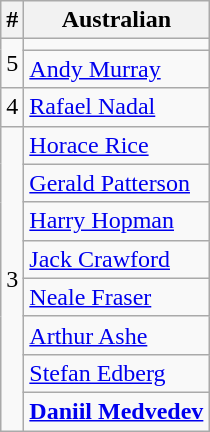<table class=wikitable style="display:inline-table;">
<tr>
<th>#</th>
<th>Australian</th>
</tr>
<tr>
<td rowspan="2">5</td>
<td></td>
</tr>
<tr>
<td> <a href='#'>Andy Murray</a></td>
</tr>
<tr>
<td>4</td>
<td> <a href='#'>Rafael Nadal</a></td>
</tr>
<tr>
<td rowspan="8">3</td>
<td> <a href='#'>Horace Rice</a></td>
</tr>
<tr>
<td> <a href='#'>Gerald Patterson</a></td>
</tr>
<tr>
<td> <a href='#'>Harry Hopman</a></td>
</tr>
<tr>
<td> <a href='#'>Jack Crawford</a></td>
</tr>
<tr>
<td> <a href='#'>Neale Fraser</a></td>
</tr>
<tr>
<td> <a href='#'>Arthur Ashe</a></td>
</tr>
<tr>
<td> <a href='#'>Stefan Edberg</a></td>
</tr>
<tr>
<td> <strong><a href='#'>Daniil Medvedev</a></strong></td>
</tr>
</table>
